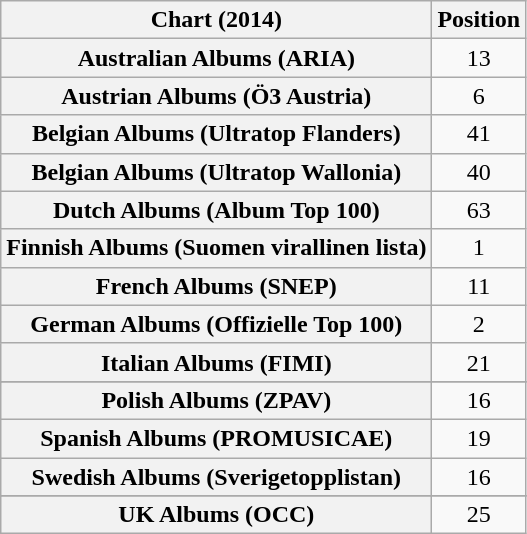<table class="wikitable sortable plainrowheaders" style="text-align:center">
<tr>
<th scope="col">Chart (2014)</th>
<th scope="col">Position</th>
</tr>
<tr>
<th scope="row">Australian Albums (ARIA)</th>
<td>13</td>
</tr>
<tr>
<th scope="row">Austrian Albums (Ö3 Austria)</th>
<td>6</td>
</tr>
<tr>
<th scope="row">Belgian Albums (Ultratop Flanders)</th>
<td>41</td>
</tr>
<tr>
<th scope="row">Belgian Albums (Ultratop Wallonia)</th>
<td>40</td>
</tr>
<tr>
<th scope="row">Dutch Albums (Album Top 100)</th>
<td>63</td>
</tr>
<tr>
<th scope="row">Finnish Albums (Suomen virallinen lista)</th>
<td>1</td>
</tr>
<tr>
<th scope="row">French Albums (SNEP)</th>
<td>11</td>
</tr>
<tr>
<th scope="row">German Albums (Offizielle Top 100)</th>
<td>2</td>
</tr>
<tr>
<th scope="row">Italian Albums (FIMI)</th>
<td>21</td>
</tr>
<tr>
</tr>
<tr>
<th scope="row">Polish Albums (ZPAV)</th>
<td>16</td>
</tr>
<tr>
<th scope="row">Spanish Albums (PROMUSICAE)</th>
<td>19</td>
</tr>
<tr>
<th scope="row">Swedish Albums (Sverigetopplistan)</th>
<td>16</td>
</tr>
<tr>
</tr>
<tr>
<th scope="row">UK Albums (OCC)</th>
<td>25</td>
</tr>
</table>
